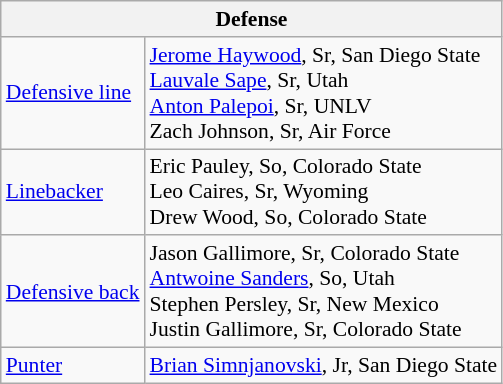<table class="wikitable" style="font-size: 90%;">
<tr>
<th colspan="2">Defense</th>
</tr>
<tr>
<td><a href='#'>Defensive line</a></td>
<td><a href='#'>Jerome Haywood</a>, Sr, San Diego State<br><a href='#'>Lauvale Sape</a>, Sr, Utah<br><a href='#'>Anton Palepoi</a>, Sr, UNLV<br>Zach Johnson, Sr, Air Force</td>
</tr>
<tr>
<td><a href='#'>Linebacker</a></td>
<td>Eric Pauley, So, Colorado State<br>Leo Caires, Sr, Wyoming<br>Drew Wood, So, Colorado State</td>
</tr>
<tr>
<td><a href='#'>Defensive back</a></td>
<td>Jason Gallimore, Sr, Colorado State<br><a href='#'>Antwoine Sanders</a>, So, Utah<br>Stephen Persley, Sr, New Mexico<br>Justin Gallimore, Sr, Colorado State</td>
</tr>
<tr>
<td><a href='#'>Punter</a></td>
<td><a href='#'>Brian Simnjanovski</a>, Jr, San Diego State</td>
</tr>
</table>
